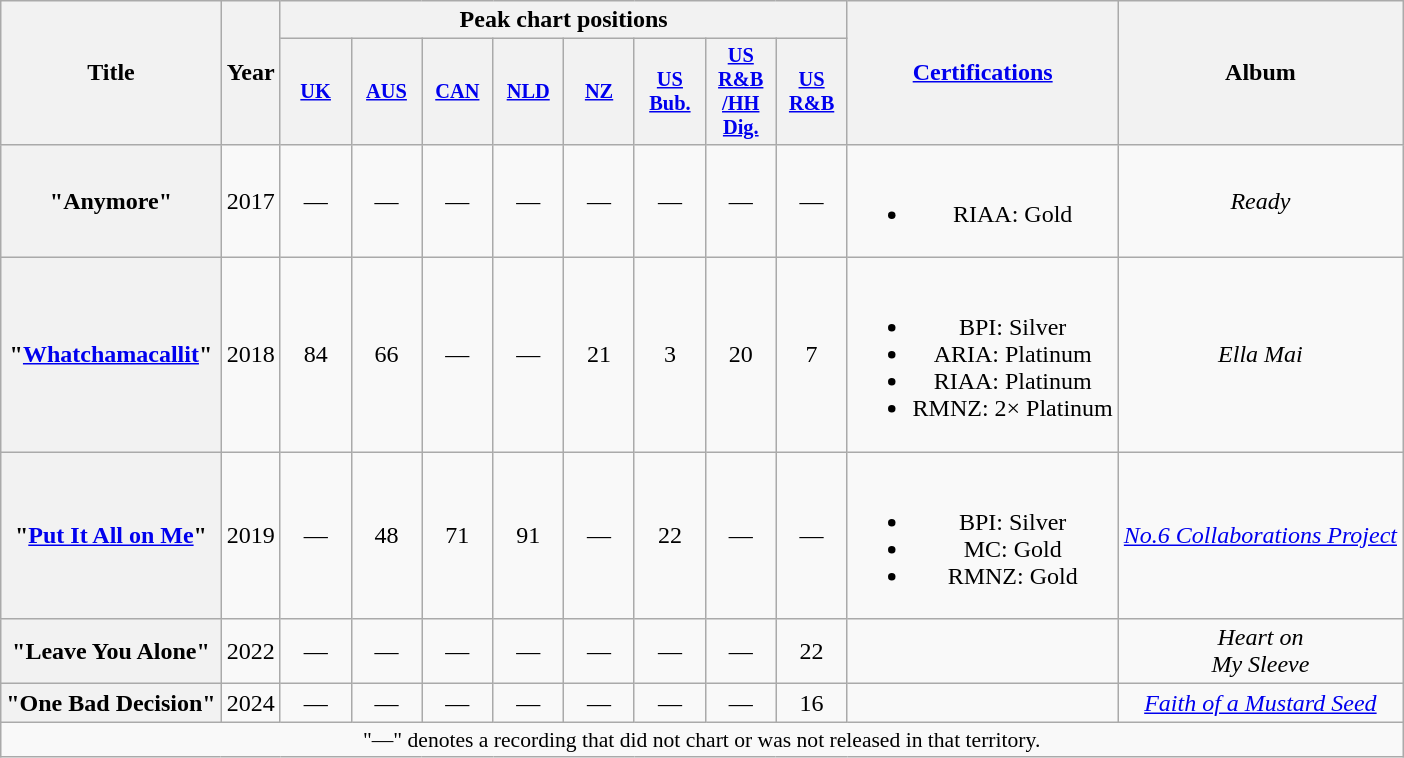<table class="wikitable plainrowheaders" style="text-align:center;" border="1">
<tr>
<th scope="col" rowspan="2">Title</th>
<th scope="col" rowspan="2">Year</th>
<th scope="col" colspan="8">Peak chart positions</th>
<th scope="col" rowspan="2"><a href='#'>Certifications</a></th>
<th scope="col" rowspan="2">Album</th>
</tr>
<tr>
<th scope="col" style="width:3em;font-size:85%;"><a href='#'>UK</a><br></th>
<th scope="col" style="width:3em;font-size:85%;"><a href='#'>AUS</a><br></th>
<th scope="col" style="width:3em;font-size:85%;"><a href='#'>CAN</a><br></th>
<th scope="col" style="width:3em;font-size:85%;"><a href='#'>NLD</a><br></th>
<th scope="col" style="width:3em;font-size:85%;"><a href='#'>NZ</a><br></th>
<th scope="col" style="width:3em;font-size:85%;"><a href='#'>US<br>Bub.</a><br></th>
<th scope="col" style="width:3em;font-size:85%;"><a href='#'>US<br>R&B<br>/HH<br>Dig.</a><br></th>
<th scope="col" style="width:3em;font-size:85%;"><a href='#'>US<br>R&B</a><br></th>
</tr>
<tr>
<th scope="row">"Anymore"</th>
<td>2017</td>
<td>—</td>
<td>—</td>
<td>—</td>
<td>—</td>
<td>—</td>
<td>—</td>
<td>—</td>
<td>—</td>
<td><br><ul><li>RIAA: Gold</li></ul></td>
<td><em>Ready</em></td>
</tr>
<tr>
<th scope="row">"<a href='#'>Whatchamacallit</a>"<br></th>
<td>2018</td>
<td>84</td>
<td>66</td>
<td>—</td>
<td>—</td>
<td>21</td>
<td>3</td>
<td>20</td>
<td>7</td>
<td><br><ul><li>BPI: Silver</li><li>ARIA: Platinum</li><li>RIAA: Platinum</li><li>RMNZ: 2× Platinum</li></ul></td>
<td><em>Ella Mai</em></td>
</tr>
<tr>
<th scope="row">"<a href='#'>Put It All on Me</a>"<br></th>
<td>2019</td>
<td>—</td>
<td>48</td>
<td>71</td>
<td>91</td>
<td>—</td>
<td>22</td>
<td>—</td>
<td>—</td>
<td><br><ul><li>BPI: Silver</li><li>MC: Gold</li><li>RMNZ: Gold</li></ul></td>
<td><em><a href='#'>No.6 Collaborations Project</a></em></td>
</tr>
<tr>
<th scope="row">"Leave You Alone"</th>
<td>2022</td>
<td>—</td>
<td>—</td>
<td>—</td>
<td>—</td>
<td>—</td>
<td>—</td>
<td>—</td>
<td>22</td>
<td></td>
<td><em>Heart on<br>My Sleeve</em></td>
</tr>
<tr>
<th scope="row">"One Bad Decision"<br></th>
<td>2024</td>
<td>—</td>
<td>—</td>
<td>—</td>
<td>—</td>
<td>—</td>
<td>—</td>
<td>—</td>
<td>16</td>
<td></td>
<td><em><a href='#'>Faith of a Mustard Seed</a></em></td>
</tr>
<tr>
<td colspan="12" style="font-size:90%">"—" denotes a recording that did not chart or was not released in that territory.</td>
</tr>
</table>
